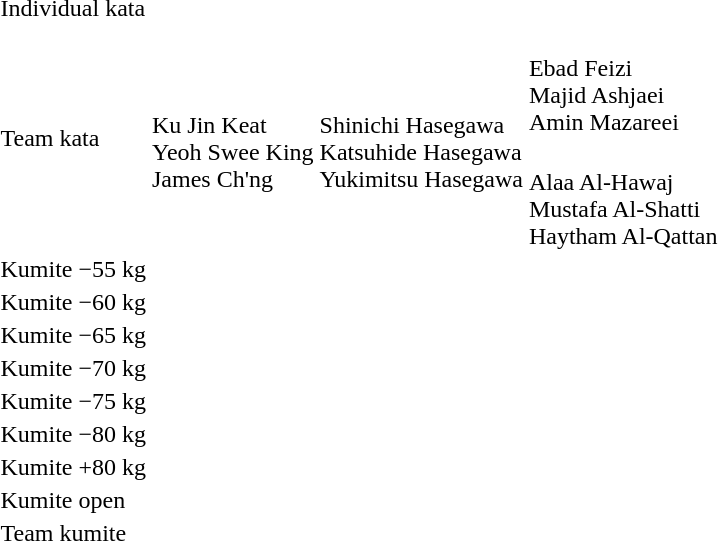<table>
<tr>
<td rowspan=2>Individual kata</td>
<td rowspan=2></td>
<td rowspan=2></td>
<td></td>
</tr>
<tr>
<td></td>
</tr>
<tr>
<td rowspan=2>Team kata</td>
<td rowspan=2><br>Ku Jin Keat<br>Yeoh Swee King<br>James Ch'ng</td>
<td rowspan=2><br>Shinichi Hasegawa<br>Katsuhide Hasegawa<br>Yukimitsu Hasegawa</td>
<td><br>Ebad Feizi<br>Majid Ashjaei<br>Amin Mazareei</td>
</tr>
<tr>
<td><br>Alaa Al-Hawaj<br>Mustafa Al-Shatti<br>Haytham Al-Qattan</td>
</tr>
<tr>
<td rowspan=2>Kumite −55 kg</td>
<td rowspan=2></td>
<td rowspan=2></td>
<td></td>
</tr>
<tr>
<td></td>
</tr>
<tr>
<td rowspan=2>Kumite −60 kg</td>
<td rowspan=2></td>
<td rowspan=2></td>
<td></td>
</tr>
<tr>
<td></td>
</tr>
<tr>
<td rowspan=2>Kumite −65 kg</td>
<td rowspan=2></td>
<td rowspan=2></td>
<td></td>
</tr>
<tr>
<td></td>
</tr>
<tr>
<td rowspan=2>Kumite −70 kg</td>
<td rowspan=2></td>
<td rowspan=2></td>
<td></td>
</tr>
<tr>
<td></td>
</tr>
<tr>
<td rowspan=2>Kumite −75 kg</td>
<td rowspan=2></td>
<td rowspan=2></td>
<td></td>
</tr>
<tr>
<td></td>
</tr>
<tr>
<td rowspan=2>Kumite −80 kg</td>
<td rowspan=2></td>
<td rowspan=2></td>
<td></td>
</tr>
<tr>
<td></td>
</tr>
<tr>
<td rowspan=2>Kumite +80 kg</td>
<td rowspan=2></td>
<td rowspan=2></td>
<td></td>
</tr>
<tr>
<td></td>
</tr>
<tr>
<td rowspan=2>Kumite open</td>
<td rowspan=2></td>
<td rowspan=2></td>
<td></td>
</tr>
<tr>
<td></td>
</tr>
<tr>
<td rowspan=2>Team kumite</td>
<td rowspan=2></td>
<td rowspan=2></td>
<td></td>
</tr>
<tr>
<td></td>
</tr>
</table>
